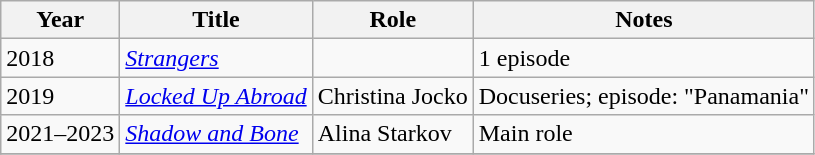<table class="wikitable unsortable">
<tr>
<th>Year</th>
<th>Title</th>
<th>Role</th>
<th>Notes</th>
</tr>
<tr>
<td>2018</td>
<td><em><a href='#'>Strangers</a></em></td>
<td></td>
<td>1 episode</td>
</tr>
<tr>
<td>2019</td>
<td><em><a href='#'>Locked Up Abroad</a></em></td>
<td>Christina Jocko</td>
<td>Docuseries; episode: "Panamania"</td>
</tr>
<tr>
<td>2021–2023</td>
<td><em><a href='#'>Shadow and Bone</a></em></td>
<td>Alina Starkov</td>
<td>Main role</td>
</tr>
<tr>
</tr>
</table>
